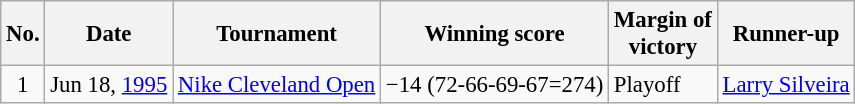<table class="wikitable" style="font-size:95%;">
<tr>
<th>No.</th>
<th>Date</th>
<th>Tournament</th>
<th>Winning score</th>
<th>Margin of<br>victory</th>
<th>Runner-up</th>
</tr>
<tr>
<td align=center>1</td>
<td align=right>Jun 18, <a href='#'>1995</a></td>
<td><a href='#'>Nike Cleveland Open</a></td>
<td>−14 (72-66-69-67=274)</td>
<td>Playoff</td>
<td> <a href='#'>Larry Silveira</a></td>
</tr>
</table>
